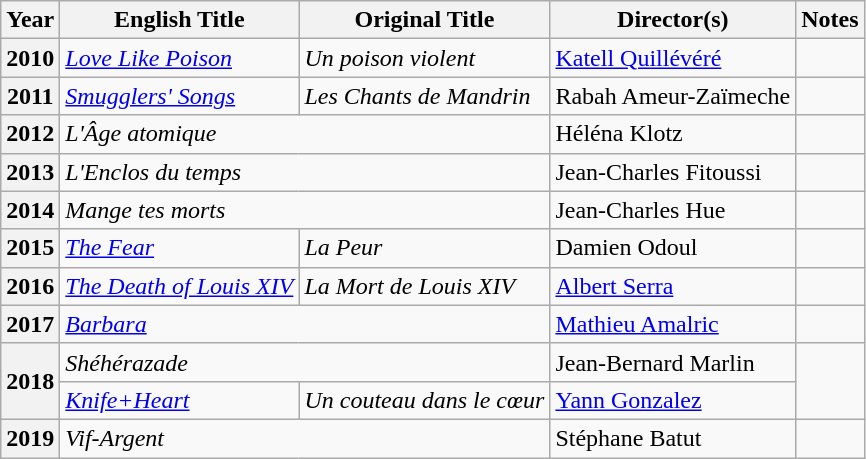<table class="wikitable">
<tr>
<th>Year</th>
<th>English Title</th>
<th>Original Title</th>
<th>Director(s)</th>
<th>Notes</th>
</tr>
<tr>
<th>2010</th>
<td><em><a href='#'>Love Like Poison</a></em></td>
<td><em>Un poison violent</em></td>
<td><a href='#'>Katell Quillévéré</a></td>
<td></td>
</tr>
<tr>
<th>2011</th>
<td><em><a href='#'>Smugglers' Songs</a></em></td>
<td><em>Les Chants de Mandrin</em></td>
<td>Rabah Ameur-Zaïmeche</td>
<td></td>
</tr>
<tr>
<th>2012</th>
<td colspan="2"><em>L'Âge atomique</em></td>
<td>Héléna Klotz</td>
<td></td>
</tr>
<tr>
<th>2013</th>
<td colspan="2"><em>L'Enclos du temps</em></td>
<td>Jean-Charles Fitoussi</td>
<td></td>
</tr>
<tr>
<th>2014</th>
<td colspan="2"><em>Mange tes morts</em></td>
<td>Jean-Charles Hue</td>
<td></td>
</tr>
<tr>
<th>2015</th>
<td><a href='#'><em>The Fear</em></a></td>
<td><em>La Peur</em></td>
<td>Damien Odoul</td>
<td></td>
</tr>
<tr>
<th>2016</th>
<td><em><a href='#'>The Death of Louis XIV</a></em></td>
<td><em>La Mort de Louis XIV</em></td>
<td><a href='#'>Albert Serra</a></td>
<td></td>
</tr>
<tr>
<th>2017</th>
<td colspan="2"><em><a href='#'>Barbara</a></em></td>
<td><a href='#'>Mathieu Amalric</a></td>
<td></td>
</tr>
<tr>
<th rowspan="2">2018</th>
<td colspan="2"><em>Shéhérazade</em></td>
<td>Jean-Bernard Marlin</td>
<td rowspan=2></td>
</tr>
<tr>
<td><em><a href='#'>Knife+Heart</a></em></td>
<td><em>Un couteau dans le cœur</em></td>
<td><a href='#'>Yann Gonzalez</a></td>
</tr>
<tr>
<th>2019</th>
<td colspan="2"><em>Vif-Argent</em></td>
<td>Stéphane Batut</td>
<td></td>
</tr>
</table>
